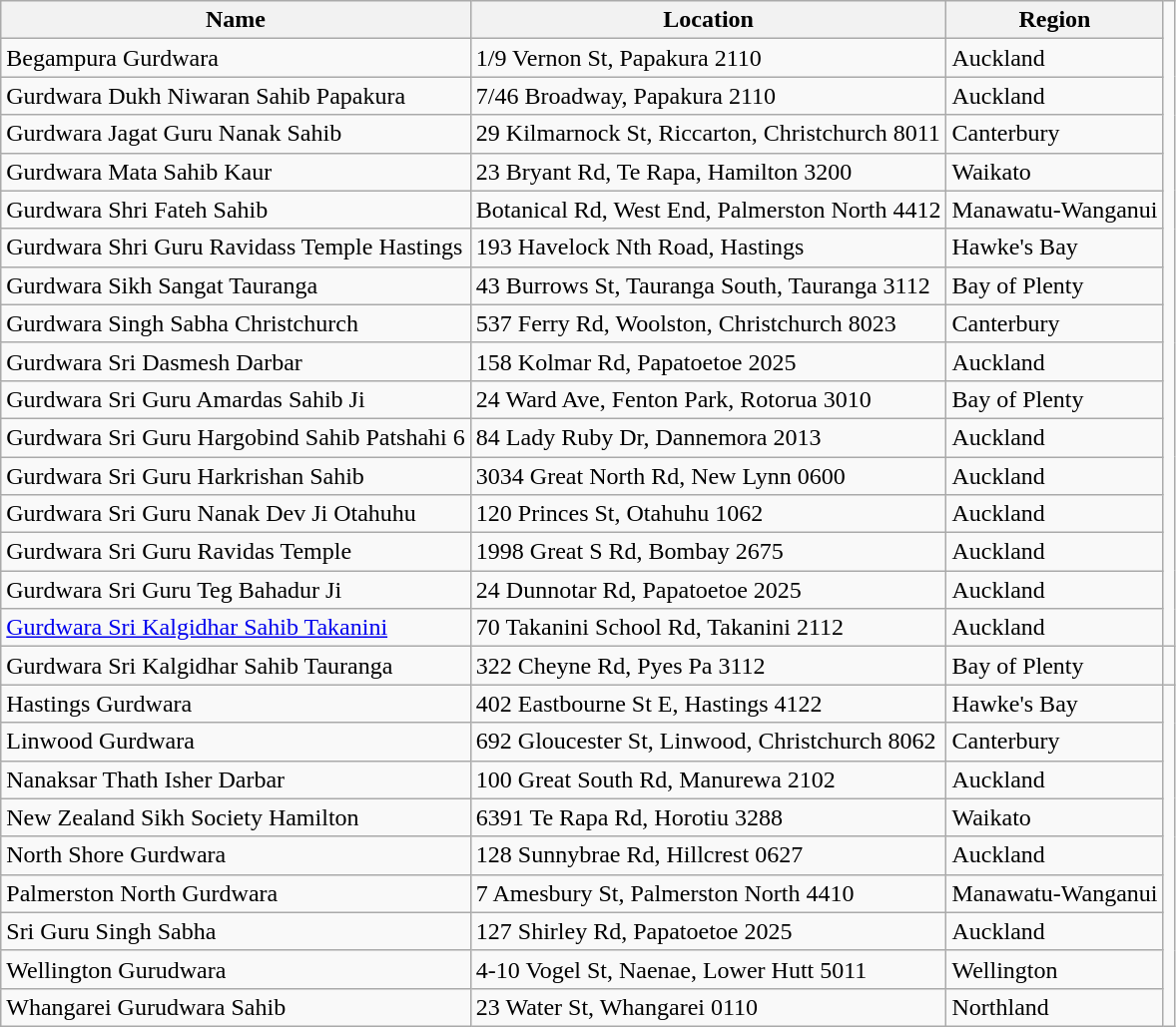<table class="wikitable sortable">
<tr>
<th>Name</th>
<th>Location</th>
<th>Region</th>
</tr>
<tr>
<td>Begampura Gurdwara</td>
<td>1/9 Vernon St, Papakura 2110</td>
<td>Auckland</td>
</tr>
<tr>
<td>Gurdwara Dukh Niwaran Sahib Papakura</td>
<td>7/46 Broadway, Papakura  2110</td>
<td>Auckland</td>
</tr>
<tr>
<td>Gurdwara Jagat Guru Nanak Sahib</td>
<td>29 Kilmarnock St, Riccarton, Christchurch 8011</td>
<td>Canterbury</td>
</tr>
<tr>
<td>Gurdwara Mata Sahib Kaur</td>
<td>23 Bryant Rd, Te Rapa, Hamilton 3200</td>
<td>Waikato</td>
</tr>
<tr>
<td>Gurdwara Shri Fateh Sahib</td>
<td>Botanical Rd, West End, Palmerston North 4412</td>
<td>Manawatu-Wanganui</td>
</tr>
<tr>
<td>Gurdwara Shri Guru Ravidass Temple Hastings</td>
<td>193 Havelock Nth Road, Hastings</td>
<td>Hawke's Bay</td>
</tr>
<tr>
<td>Gurdwara Sikh Sangat Tauranga</td>
<td>43 Burrows St, Tauranga South, Tauranga 3112</td>
<td>Bay of Plenty</td>
</tr>
<tr>
<td>Gurdwara Singh Sabha Christchurch</td>
<td>537 Ferry Rd, Woolston, Christchurch 8023</td>
<td>Canterbury</td>
</tr>
<tr>
<td>Gurdwara Sri Dasmesh Darbar</td>
<td>158 Kolmar Rd, Papatoetoe 2025</td>
<td>Auckland</td>
</tr>
<tr>
<td>Gurdwara Sri Guru Amardas Sahib Ji</td>
<td>24 Ward Ave, Fenton Park, Rotorua 3010</td>
<td>Bay of Plenty</td>
</tr>
<tr>
<td>Gurdwara Sri Guru Hargobind Sahib Patshahi 6</td>
<td>84 Lady Ruby Dr, Dannemora 2013</td>
<td>Auckland</td>
</tr>
<tr>
<td>Gurdwara Sri Guru Harkrishan Sahib</td>
<td>3034 Great North Rd, New Lynn 0600</td>
<td>Auckland</td>
</tr>
<tr>
<td>Gurdwara Sri Guru Nanak Dev Ji Otahuhu</td>
<td>120 Princes St, Otahuhu 1062</td>
<td>Auckland</td>
</tr>
<tr>
<td>Gurdwara Sri Guru Ravidas Temple</td>
<td>1998 Great S Rd, Bombay 2675</td>
<td>Auckland</td>
</tr>
<tr>
<td>Gurdwara Sri Guru Teg Bahadur Ji</td>
<td>24 Dunnotar Rd, Papatoetoe 2025</td>
<td>Auckland</td>
</tr>
<tr>
<td><a href='#'>Gurdwara Sri Kalgidhar Sahib Takanini</a></td>
<td>70 Takanini School Rd, Takanini 2112</td>
<td>Auckland</td>
</tr>
<tr>
<td>Gurdwara Sri Kalgidhar Sahib Tauranga</td>
<td>322 Cheyne Rd, Pyes Pa 3112</td>
<td>Bay of Plenty</td>
<td></td>
</tr>
<tr>
<td>Hastings Gurdwara</td>
<td>402 Eastbourne St E, Hastings 4122</td>
<td>Hawke's Bay</td>
</tr>
<tr>
<td>Linwood Gurdwara</td>
<td>692 Gloucester St, Linwood, Christchurch 8062</td>
<td>Canterbury</td>
</tr>
<tr>
<td>Nanaksar Thath Isher Darbar</td>
<td>100 Great South Rd, Manurewa 2102</td>
<td>Auckland</td>
</tr>
<tr>
<td>New Zealand Sikh Society Hamilton</td>
<td>6391 Te Rapa Rd, Horotiu 3288</td>
<td>Waikato</td>
</tr>
<tr>
<td>North Shore Gurdwara</td>
<td>128 Sunnybrae Rd, Hillcrest 0627</td>
<td>Auckland</td>
</tr>
<tr>
<td>Palmerston North Gurdwara</td>
<td>7 Amesbury St, Palmerston North 4410</td>
<td>Manawatu-Wanganui</td>
</tr>
<tr>
<td>Sri Guru Singh Sabha</td>
<td>127 Shirley Rd, Papatoetoe 2025</td>
<td>Auckland</td>
</tr>
<tr>
<td>Wellington Gurudwara</td>
<td>4-10 Vogel St, Naenae, Lower Hutt 5011</td>
<td>Wellington</td>
</tr>
<tr>
<td>Whangarei Gurudwara Sahib</td>
<td>23 Water St, Whangarei 0110</td>
<td>Northland</td>
</tr>
</table>
